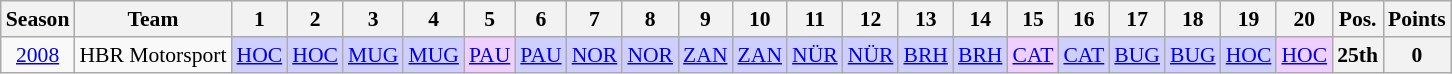<table class="wikitable" style="text-align:center; font-size:90%">
<tr>
<th>Season</th>
<th>Team</th>
<th>1</th>
<th>2</th>
<th>3</th>
<th>4</th>
<th>5</th>
<th>6</th>
<th>7</th>
<th>8</th>
<th>9</th>
<th>10</th>
<th>11</th>
<th>12</th>
<th>13</th>
<th>14</th>
<th>15</th>
<th>16</th>
<th>17</th>
<th>18</th>
<th>19</th>
<th>20</th>
<th>Pos.</th>
<th>Points</th>
</tr>
<tr>
<td><a href='#'>2008</a></td>
<td>HBR Motorsport</td>
<td style="background:#CFCFFF;"><a href='#'>HOC</a><br></td>
<td style="background:#CFCFFF;"><a href='#'>HOC</a><br></td>
<td style="background:#CFCFFF;"><a href='#'>MUG</a><br></td>
<td style="background:#CFCFFF;"><a href='#'>MUG</a><br></td>
<td style="background:#EFCFFF;"><a href='#'>PAU</a><br></td>
<td style="background:#CFCFFF;"><a href='#'>PAU</a><br></td>
<td style="background:#CFCFFF;"><a href='#'>NOR</a><br></td>
<td style="background:#CFCFFF;"><a href='#'>NOR</a><br></td>
<td style="background:#CFCFFF;"><a href='#'>ZAN</a><br></td>
<td style="background:#CFCFFF;"><a href='#'>ZAN</a><br></td>
<td style="background:#CFCFFF;"><a href='#'>NÜR</a><br></td>
<td style="background:#CFCFFF;"><a href='#'>NÜR</a><br></td>
<td style="background:#CFCFFF;"><a href='#'>BRH</a><br></td>
<td style="background:#CFCFFF;"><a href='#'>BRH</a><br></td>
<td style="background:#EFCFFF;"><a href='#'>CAT</a><br></td>
<td style="background:#CFCFFF;"><a href='#'>CAT</a><br></td>
<td style="background:#CFCFFF;"><a href='#'>BUG</a><br></td>
<td style="background:#CFCFFF;"><a href='#'>BUG</a><br></td>
<td style="background:#CFCFFF;"><a href='#'>HOC</a><br></td>
<td style="background:#EFCFFF;"><a href='#'>HOC</a><br></td>
<th>25th</th>
<th>0</th>
</tr>
</table>
